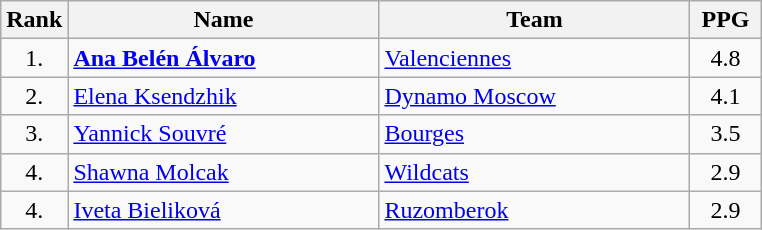<table class="wikitable" style="text-align: center;">
<tr>
<th>Rank</th>
<th width=200>Name</th>
<th width=200>Team</th>
<th width=40>PPG</th>
</tr>
<tr>
<td>1.</td>
<td align="left"> <strong><a href='#'>Ana Belén Álvaro</a></strong></td>
<td align="left"> <a href='#'>Valenciennes</a></td>
<td>4.8</td>
</tr>
<tr>
<td>2.</td>
<td align="left"> <a href='#'>Elena Ksendzhik</a></td>
<td align="left"> <a href='#'>Dynamo Moscow</a></td>
<td>4.1</td>
</tr>
<tr>
<td>3.</td>
<td align="left"> <a href='#'>Yannick Souvré</a></td>
<td align="left"> <a href='#'>Bourges</a></td>
<td>3.5</td>
</tr>
<tr>
<td>4.</td>
<td align="left"> <a href='#'>Shawna Molcak</a></td>
<td align="left"> <a href='#'>Wildcats</a></td>
<td>2.9</td>
</tr>
<tr>
<td>4.</td>
<td align="left"> <a href='#'>Iveta Bieliková</a></td>
<td align="left"> <a href='#'>Ruzomberok</a></td>
<td>2.9</td>
</tr>
</table>
